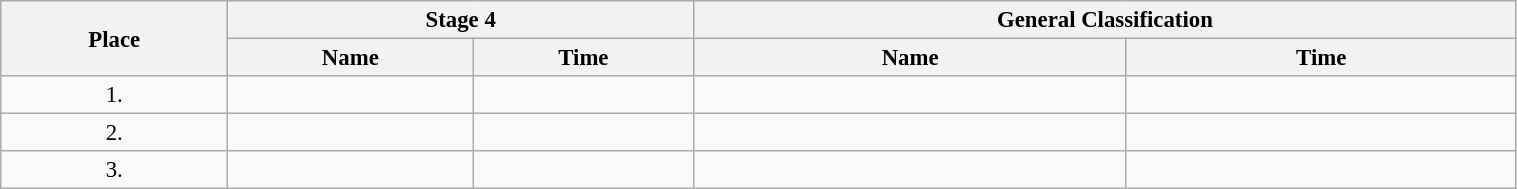<table class=wikitable style="font-size:95%" width="80%">
<tr>
<th rowspan="2">Place</th>
<th colspan="2">Stage 4</th>
<th colspan="2">General Classification</th>
</tr>
<tr>
<th>Name</th>
<th>Time</th>
<th>Name</th>
<th>Time</th>
</tr>
<tr>
<td align="center">1.</td>
<td></td>
<td></td>
<td></td>
<td></td>
</tr>
<tr>
<td align="center">2.</td>
<td></td>
<td></td>
<td></td>
<td></td>
</tr>
<tr>
<td align="center">3.</td>
<td></td>
<td></td>
<td></td>
<td></td>
</tr>
</table>
